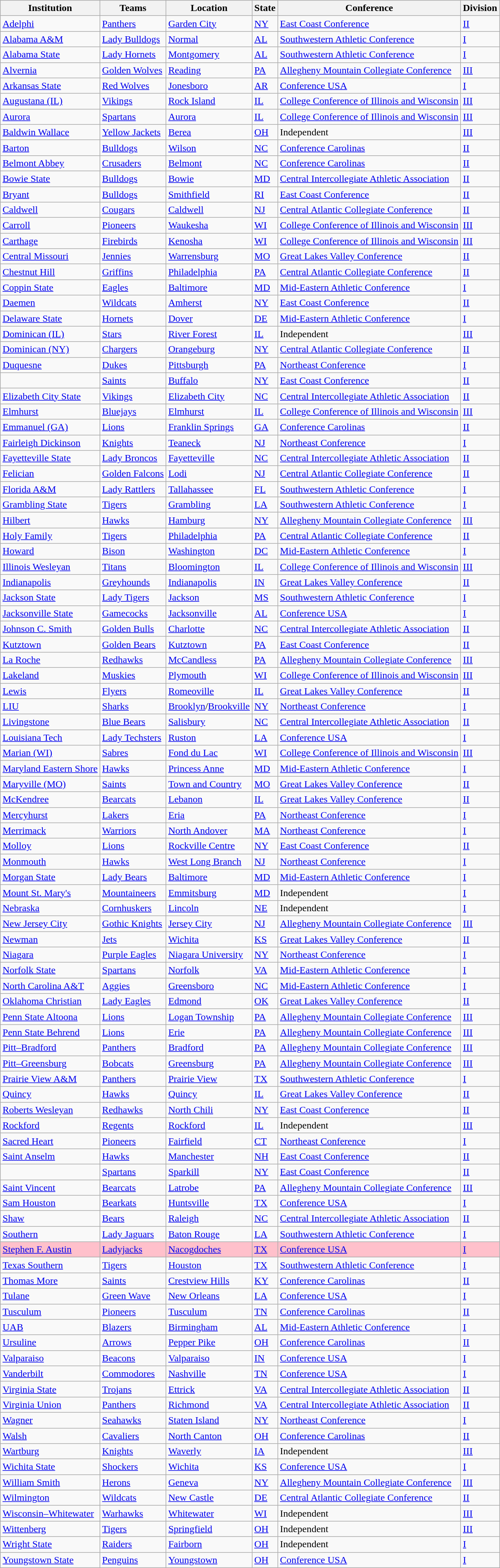<table class="wikitable sortable">
<tr>
<th>Institution</th>
<th>Teams</th>
<th>Location</th>
<th>State</th>
<th>Conference</th>
<th>Division</th>
</tr>
<tr>
<td><a href='#'>Adelphi</a></td>
<td><a href='#'>Panthers</a></td>
<td><a href='#'>Garden City</a></td>
<td><a href='#'>NY</a></td>
<td><a href='#'>East Coast Conference</a></td>
<td><a href='#'>II</a></td>
</tr>
<tr>
<td><a href='#'>Alabama A&M</a></td>
<td><a href='#'>Lady Bulldogs</a></td>
<td><a href='#'>Normal</a></td>
<td><a href='#'>AL</a></td>
<td><a href='#'>Southwestern Athletic Conference</a></td>
<td><a href='#'>I</a></td>
</tr>
<tr>
<td><a href='#'>Alabama State</a></td>
<td><a href='#'>Lady Hornets</a></td>
<td><a href='#'>Montgomery</a></td>
<td><a href='#'>AL</a></td>
<td><a href='#'>Southwestern Athletic Conference</a></td>
<td><a href='#'>I</a></td>
</tr>
<tr>
<td><a href='#'>Alvernia</a></td>
<td><a href='#'>Golden Wolves</a></td>
<td><a href='#'>Reading</a></td>
<td><a href='#'>PA</a></td>
<td><a href='#'>Allegheny Mountain Collegiate Conference</a></td>
<td><a href='#'>III</a></td>
</tr>
<tr>
<td><a href='#'>Arkansas State</a></td>
<td><a href='#'>Red Wolves</a></td>
<td><a href='#'>Jonesboro</a></td>
<td><a href='#'>AR</a></td>
<td><a href='#'>Conference USA</a></td>
<td><a href='#'>I</a></td>
</tr>
<tr>
<td><a href='#'>Augustana (IL)</a></td>
<td><a href='#'>Vikings</a></td>
<td><a href='#'>Rock Island</a></td>
<td><a href='#'>IL</a></td>
<td><a href='#'>College Conference of Illinois and Wisconsin</a></td>
<td><a href='#'>III</a></td>
</tr>
<tr>
<td><a href='#'>Aurora</a></td>
<td><a href='#'>Spartans</a></td>
<td><a href='#'>Aurora</a></td>
<td><a href='#'>IL</a></td>
<td><a href='#'>College Conference of Illinois and Wisconsin</a></td>
<td><a href='#'>III</a></td>
</tr>
<tr>
<td><a href='#'>Baldwin Wallace</a></td>
<td><a href='#'>Yellow Jackets</a></td>
<td><a href='#'>Berea</a></td>
<td><a href='#'>OH</a></td>
<td>Independent</td>
<td><a href='#'>III</a></td>
</tr>
<tr>
<td><a href='#'>Barton</a></td>
<td><a href='#'>Bulldogs</a></td>
<td><a href='#'>Wilson</a></td>
<td><a href='#'>NC</a></td>
<td><a href='#'>Conference Carolinas</a></td>
<td><a href='#'>II</a></td>
</tr>
<tr>
<td><a href='#'>Belmont Abbey</a></td>
<td><a href='#'>Crusaders</a></td>
<td><a href='#'>Belmont</a></td>
<td><a href='#'>NC</a></td>
<td><a href='#'>Conference Carolinas</a></td>
<td><a href='#'>II</a></td>
</tr>
<tr>
<td><a href='#'>Bowie State</a></td>
<td><a href='#'>Bulldogs</a></td>
<td><a href='#'>Bowie</a></td>
<td><a href='#'>MD</a></td>
<td><a href='#'>Central Intercollegiate Athletic Association</a></td>
<td><a href='#'>II</a></td>
</tr>
<tr>
<td><a href='#'>Bryant</a></td>
<td><a href='#'>Bulldogs</a></td>
<td><a href='#'>Smithfield</a></td>
<td><a href='#'>RI</a></td>
<td><a href='#'>East Coast Conference</a></td>
<td><a href='#'>II</a></td>
</tr>
<tr>
<td><a href='#'>Caldwell</a></td>
<td><a href='#'>Cougars</a></td>
<td><a href='#'>Caldwell</a></td>
<td><a href='#'>NJ</a></td>
<td><a href='#'>Central Atlantic Collegiate Conference</a></td>
<td><a href='#'>II</a></td>
</tr>
<tr>
<td><a href='#'>Carroll</a></td>
<td><a href='#'>Pioneers</a></td>
<td><a href='#'>Waukesha</a></td>
<td><a href='#'>WI</a></td>
<td><a href='#'>College Conference of Illinois and Wisconsin</a></td>
<td><a href='#'>III</a></td>
</tr>
<tr>
<td><a href='#'>Carthage</a></td>
<td><a href='#'>Firebirds</a></td>
<td><a href='#'>Kenosha</a></td>
<td><a href='#'>WI</a></td>
<td><a href='#'>College Conference of Illinois and Wisconsin</a></td>
<td><a href='#'>III</a></td>
</tr>
<tr>
<td><a href='#'>Central Missouri</a></td>
<td><a href='#'>Jennies</a></td>
<td><a href='#'>Warrensburg</a></td>
<td><a href='#'>MO</a></td>
<td><a href='#'>Great Lakes Valley Conference</a></td>
<td><a href='#'>II</a></td>
</tr>
<tr>
<td><a href='#'>Chestnut Hill</a></td>
<td><a href='#'>Griffins</a></td>
<td><a href='#'>Philadelphia</a></td>
<td><a href='#'>PA</a></td>
<td><a href='#'>Central Atlantic Collegiate Conference</a></td>
<td><a href='#'>II</a></td>
</tr>
<tr>
<td><a href='#'>Coppin State</a></td>
<td><a href='#'>Eagles</a></td>
<td><a href='#'>Baltimore</a></td>
<td><a href='#'>MD</a></td>
<td><a href='#'>Mid-Eastern Athletic Conference</a></td>
<td><a href='#'>I</a></td>
</tr>
<tr>
<td><a href='#'>Daemen</a></td>
<td><a href='#'>Wildcats</a></td>
<td><a href='#'>Amherst</a></td>
<td><a href='#'>NY</a></td>
<td><a href='#'>East Coast Conference</a></td>
<td><a href='#'>II</a></td>
</tr>
<tr>
<td><a href='#'>Delaware State</a></td>
<td><a href='#'>Hornets</a></td>
<td><a href='#'>Dover</a></td>
<td><a href='#'>DE</a></td>
<td><a href='#'>Mid-Eastern Athletic Conference</a></td>
<td><a href='#'>I</a></td>
</tr>
<tr>
<td><a href='#'>Dominican (IL)</a></td>
<td><a href='#'>Stars</a></td>
<td><a href='#'>River Forest</a></td>
<td><a href='#'>IL</a></td>
<td>Independent</td>
<td><a href='#'>III</a></td>
</tr>
<tr>
<td><a href='#'>Dominican (NY)</a></td>
<td><a href='#'>Chargers</a></td>
<td><a href='#'>Orangeburg</a></td>
<td><a href='#'>NY</a></td>
<td><a href='#'>Central Atlantic Collegiate Conference</a></td>
<td><a href='#'>II</a></td>
</tr>
<tr>
<td><a href='#'>Duquesne</a></td>
<td><a href='#'>Dukes</a></td>
<td><a href='#'>Pittsburgh</a></td>
<td><a href='#'>PA</a></td>
<td><a href='#'>Northeast Conference</a></td>
<td><a href='#'>I</a></td>
</tr>
<tr>
<td></td>
<td><a href='#'>Saints</a></td>
<td><a href='#'>Buffalo</a></td>
<td><a href='#'>NY</a></td>
<td><a href='#'>East Coast Conference</a></td>
<td><a href='#'>II</a></td>
</tr>
<tr>
<td><a href='#'>Elizabeth City State</a></td>
<td><a href='#'>Vikings</a></td>
<td><a href='#'>Elizabeth City</a></td>
<td><a href='#'>NC</a></td>
<td><a href='#'>Central Intercollegiate Athletic Association</a></td>
<td><a href='#'>II</a></td>
</tr>
<tr>
<td><a href='#'>Elmhurst</a></td>
<td><a href='#'>Bluejays</a></td>
<td><a href='#'>Elmhurst</a></td>
<td><a href='#'>IL</a></td>
<td><a href='#'>College Conference of Illinois and Wisconsin</a></td>
<td><a href='#'>III</a></td>
</tr>
<tr>
<td><a href='#'>Emmanuel (GA)</a></td>
<td><a href='#'>Lions</a></td>
<td><a href='#'>Franklin Springs</a></td>
<td><a href='#'>GA</a></td>
<td><a href='#'>Conference Carolinas</a></td>
<td><a href='#'>II</a></td>
</tr>
<tr>
<td><a href='#'>Fairleigh Dickinson</a></td>
<td><a href='#'>Knights</a></td>
<td><a href='#'>Teaneck</a></td>
<td><a href='#'>NJ</a></td>
<td><a href='#'>Northeast Conference</a></td>
<td><a href='#'>I</a></td>
</tr>
<tr>
<td><a href='#'>Fayetteville State</a></td>
<td><a href='#'>Lady Broncos</a></td>
<td><a href='#'>Fayetteville</a></td>
<td><a href='#'>NC</a></td>
<td><a href='#'>Central Intercollegiate Athletic Association</a></td>
<td><a href='#'>II</a></td>
</tr>
<tr>
<td><a href='#'>Felician</a></td>
<td><a href='#'>Golden Falcons</a></td>
<td><a href='#'>Lodi</a></td>
<td><a href='#'>NJ</a></td>
<td><a href='#'>Central Atlantic Collegiate Conference</a></td>
<td><a href='#'>II</a></td>
</tr>
<tr>
<td><a href='#'>Florida A&M</a></td>
<td><a href='#'>Lady Rattlers</a></td>
<td><a href='#'>Tallahassee</a></td>
<td><a href='#'>FL</a></td>
<td><a href='#'>Southwestern Athletic Conference</a></td>
<td><a href='#'>I</a></td>
</tr>
<tr>
<td><a href='#'>Grambling State</a></td>
<td><a href='#'>Tigers</a></td>
<td><a href='#'>Grambling</a></td>
<td><a href='#'>LA</a></td>
<td><a href='#'>Southwestern Athletic Conference</a></td>
<td><a href='#'>I</a></td>
</tr>
<tr>
<td><a href='#'>Hilbert</a></td>
<td><a href='#'>Hawks</a></td>
<td><a href='#'>Hamburg</a></td>
<td><a href='#'>NY</a></td>
<td><a href='#'>Allegheny Mountain Collegiate Conference</a></td>
<td><a href='#'>III</a></td>
</tr>
<tr>
<td><a href='#'>Holy Family</a></td>
<td><a href='#'>Tigers</a></td>
<td><a href='#'>Philadelphia</a></td>
<td><a href='#'>PA</a></td>
<td><a href='#'>Central Atlantic Collegiate Conference</a></td>
<td><a href='#'>II</a></td>
</tr>
<tr>
<td><a href='#'>Howard</a></td>
<td><a href='#'>Bison</a></td>
<td><a href='#'>Washington</a></td>
<td><a href='#'>DC</a></td>
<td><a href='#'>Mid-Eastern Athletic Conference</a></td>
<td><a href='#'>I</a></td>
</tr>
<tr>
<td><a href='#'>Illinois Wesleyan</a></td>
<td><a href='#'>Titans</a></td>
<td><a href='#'>Bloomington</a></td>
<td><a href='#'>IL</a></td>
<td><a href='#'>College Conference of Illinois and Wisconsin</a></td>
<td><a href='#'>III</a></td>
</tr>
<tr>
<td><a href='#'>Indianapolis</a></td>
<td><a href='#'>Greyhounds</a></td>
<td><a href='#'>Indianapolis</a></td>
<td><a href='#'>IN</a></td>
<td><a href='#'>Great Lakes Valley Conference</a></td>
<td><a href='#'>II</a></td>
</tr>
<tr>
<td><a href='#'>Jackson State</a></td>
<td><a href='#'>Lady Tigers</a></td>
<td><a href='#'>Jackson</a></td>
<td><a href='#'>MS</a></td>
<td><a href='#'>Southwestern Athletic Conference</a></td>
<td><a href='#'>I</a></td>
</tr>
<tr>
<td><a href='#'>Jacksonville State</a></td>
<td><a href='#'>Gamecocks</a></td>
<td><a href='#'>Jacksonville</a></td>
<td><a href='#'>AL</a></td>
<td><a href='#'>Conference USA</a></td>
<td><a href='#'>I</a></td>
</tr>
<tr>
<td><a href='#'>Johnson C. Smith</a></td>
<td><a href='#'>Golden Bulls</a></td>
<td><a href='#'>Charlotte</a></td>
<td><a href='#'>NC</a></td>
<td><a href='#'>Central Intercollegiate Athletic Association</a></td>
<td><a href='#'>II</a></td>
</tr>
<tr>
<td><a href='#'>Kutztown</a></td>
<td><a href='#'>Golden Bears</a></td>
<td><a href='#'>Kutztown</a></td>
<td><a href='#'>PA</a></td>
<td><a href='#'>East Coast Conference</a></td>
<td><a href='#'>II</a></td>
</tr>
<tr>
<td><a href='#'>La Roche</a></td>
<td><a href='#'>Redhawks</a></td>
<td><a href='#'>McCandless</a></td>
<td><a href='#'>PA</a></td>
<td><a href='#'>Allegheny Mountain Collegiate Conference</a></td>
<td><a href='#'>III</a></td>
</tr>
<tr>
<td><a href='#'>Lakeland</a></td>
<td><a href='#'>Muskies</a></td>
<td><a href='#'>Plymouth</a></td>
<td><a href='#'>WI</a></td>
<td><a href='#'>College Conference of Illinois and Wisconsin</a></td>
<td><a href='#'>III</a></td>
</tr>
<tr>
<td><a href='#'>Lewis</a></td>
<td><a href='#'>Flyers</a></td>
<td><a href='#'>Romeoville</a></td>
<td><a href='#'>IL</a></td>
<td><a href='#'>Great Lakes Valley Conference</a></td>
<td><a href='#'>II</a></td>
</tr>
<tr>
<td><a href='#'>LIU</a></td>
<td><a href='#'>Sharks</a></td>
<td><a href='#'>Brooklyn</a>/<a href='#'>Brookville</a></td>
<td><a href='#'>NY</a></td>
<td><a href='#'>Northeast Conference</a></td>
<td><a href='#'>I</a></td>
</tr>
<tr>
<td><a href='#'>Livingstone</a></td>
<td><a href='#'>Blue Bears</a></td>
<td><a href='#'>Salisbury</a></td>
<td><a href='#'>NC</a></td>
<td><a href='#'>Central Intercollegiate Athletic Association</a></td>
<td><a href='#'>II</a></td>
</tr>
<tr>
<td><a href='#'>Louisiana Tech</a></td>
<td><a href='#'>Lady Techsters</a></td>
<td><a href='#'>Ruston</a></td>
<td><a href='#'>LA</a></td>
<td><a href='#'>Conference USA</a></td>
<td><a href='#'>I</a></td>
</tr>
<tr>
<td><a href='#'>Marian (WI)</a></td>
<td><a href='#'>Sabres</a></td>
<td><a href='#'>Fond du Lac</a></td>
<td><a href='#'>WI</a></td>
<td><a href='#'>College Conference of Illinois and Wisconsin</a></td>
<td><a href='#'>III</a></td>
</tr>
<tr>
<td><a href='#'>Maryland Eastern Shore</a></td>
<td><a href='#'>Hawks</a></td>
<td><a href='#'>Princess Anne</a></td>
<td><a href='#'>MD</a></td>
<td><a href='#'>Mid-Eastern Athletic Conference</a></td>
<td><a href='#'>I</a></td>
</tr>
<tr>
<td><a href='#'>Maryville (MO)</a></td>
<td><a href='#'>Saints</a></td>
<td><a href='#'>Town and Country</a></td>
<td><a href='#'>MO</a></td>
<td><a href='#'>Great Lakes Valley Conference</a></td>
<td><a href='#'>II</a></td>
</tr>
<tr>
<td><a href='#'>McKendree</a></td>
<td><a href='#'>Bearcats</a></td>
<td><a href='#'>Lebanon</a></td>
<td><a href='#'>IL</a></td>
<td><a href='#'>Great Lakes Valley Conference</a></td>
<td><a href='#'>II</a></td>
</tr>
<tr>
<td><a href='#'>Mercyhurst</a></td>
<td><a href='#'>Lakers</a></td>
<td><a href='#'>Eria</a></td>
<td><a href='#'>PA</a></td>
<td><a href='#'>Northeast Conference</a></td>
<td><a href='#'>I</a></td>
</tr>
<tr>
<td><a href='#'>Merrimack</a></td>
<td><a href='#'>Warriors</a></td>
<td><a href='#'>North Andover</a></td>
<td><a href='#'>MA</a></td>
<td><a href='#'>Northeast Conference</a></td>
<td><a href='#'>I</a></td>
</tr>
<tr>
<td><a href='#'>Molloy</a></td>
<td><a href='#'>Lions</a></td>
<td><a href='#'>Rockville Centre</a></td>
<td><a href='#'>NY</a></td>
<td><a href='#'>East Coast Conference</a></td>
<td><a href='#'>II</a></td>
</tr>
<tr>
<td><a href='#'>Monmouth</a></td>
<td><a href='#'>Hawks</a></td>
<td><a href='#'>West Long Branch</a></td>
<td><a href='#'>NJ</a></td>
<td><a href='#'>Northeast Conference</a></td>
<td><a href='#'>I</a></td>
</tr>
<tr>
<td><a href='#'>Morgan State</a></td>
<td><a href='#'>Lady Bears</a></td>
<td><a href='#'>Baltimore</a></td>
<td><a href='#'>MD</a></td>
<td><a href='#'>Mid-Eastern Athletic Conference</a></td>
<td><a href='#'>I</a></td>
</tr>
<tr>
<td><a href='#'>Mount St. Mary's</a></td>
<td><a href='#'>Mountaineers</a></td>
<td><a href='#'>Emmitsburg</a></td>
<td><a href='#'>MD</a></td>
<td>Independent</td>
<td><a href='#'>I</a></td>
</tr>
<tr>
<td><a href='#'>Nebraska</a></td>
<td><a href='#'>Cornhuskers</a></td>
<td><a href='#'>Lincoln</a></td>
<td><a href='#'>NE</a></td>
<td>Independent</td>
<td><a href='#'>I</a></td>
</tr>
<tr>
<td><a href='#'>New Jersey City</a></td>
<td><a href='#'>Gothic Knights</a></td>
<td><a href='#'>Jersey City</a></td>
<td><a href='#'>NJ</a></td>
<td><a href='#'>Allegheny Mountain Collegiate Conference</a></td>
<td><a href='#'>III</a></td>
</tr>
<tr>
<td><a href='#'>Newman</a></td>
<td><a href='#'>Jets</a></td>
<td><a href='#'>Wichita</a></td>
<td><a href='#'>KS</a></td>
<td><a href='#'>Great Lakes Valley Conference</a></td>
<td><a href='#'>II</a></td>
</tr>
<tr>
<td><a href='#'>Niagara</a></td>
<td><a href='#'>Purple Eagles</a></td>
<td><a href='#'>Niagara University</a></td>
<td><a href='#'>NY</a></td>
<td><a href='#'>Northeast Conference</a></td>
<td><a href='#'>I</a></td>
</tr>
<tr>
<td><a href='#'>Norfolk State</a></td>
<td><a href='#'>Spartans</a></td>
<td><a href='#'>Norfolk</a></td>
<td><a href='#'>VA</a></td>
<td><a href='#'>Mid-Eastern Athletic Conference</a></td>
<td><a href='#'>I</a></td>
</tr>
<tr>
<td><a href='#'>North Carolina A&T</a></td>
<td><a href='#'>Aggies</a></td>
<td><a href='#'>Greensboro</a></td>
<td><a href='#'>NC</a></td>
<td><a href='#'>Mid-Eastern Athletic Conference</a></td>
<td><a href='#'>I</a></td>
</tr>
<tr>
<td><a href='#'>Oklahoma Christian</a></td>
<td><a href='#'>Lady Eagles</a></td>
<td><a href='#'>Edmond</a></td>
<td><a href='#'>OK</a></td>
<td><a href='#'>Great Lakes Valley Conference</a></td>
<td><a href='#'>II</a></td>
</tr>
<tr>
<td><a href='#'>Penn State Altoona</a></td>
<td><a href='#'>Lions</a></td>
<td><a href='#'>Logan Township</a></td>
<td><a href='#'>PA</a></td>
<td><a href='#'>Allegheny Mountain Collegiate Conference</a></td>
<td><a href='#'>III</a></td>
</tr>
<tr>
<td><a href='#'>Penn State Behrend</a></td>
<td><a href='#'>Lions</a></td>
<td><a href='#'>Erie</a></td>
<td><a href='#'>PA</a></td>
<td><a href='#'>Allegheny Mountain Collegiate Conference</a></td>
<td><a href='#'>III</a></td>
</tr>
<tr>
<td><a href='#'>Pitt–Bradford</a></td>
<td><a href='#'>Panthers</a></td>
<td><a href='#'>Bradford</a></td>
<td><a href='#'>PA</a></td>
<td><a href='#'>Allegheny Mountain Collegiate Conference</a></td>
<td><a href='#'>III</a></td>
</tr>
<tr>
<td><a href='#'>Pitt–Greensburg</a></td>
<td><a href='#'>Bobcats</a></td>
<td><a href='#'>Greensburg</a></td>
<td><a href='#'>PA</a></td>
<td><a href='#'>Allegheny Mountain Collegiate Conference</a></td>
<td><a href='#'>III</a></td>
</tr>
<tr>
<td><a href='#'>Prairie View A&M</a></td>
<td><a href='#'>Panthers</a></td>
<td><a href='#'>Prairie View</a></td>
<td><a href='#'>TX</a></td>
<td><a href='#'>Southwestern Athletic Conference</a></td>
<td><a href='#'>I</a></td>
</tr>
<tr>
<td><a href='#'>Quincy</a></td>
<td><a href='#'>Hawks</a></td>
<td><a href='#'>Quincy</a></td>
<td><a href='#'>IL</a></td>
<td><a href='#'>Great Lakes Valley Conference</a></td>
<td><a href='#'>II</a></td>
</tr>
<tr>
<td><a href='#'>Roberts Wesleyan</a></td>
<td><a href='#'>Redhawks</a></td>
<td><a href='#'>North Chili</a></td>
<td><a href='#'>NY</a></td>
<td><a href='#'>East Coast Conference</a></td>
<td><a href='#'>II</a></td>
</tr>
<tr>
<td><a href='#'>Rockford</a></td>
<td><a href='#'>Regents</a></td>
<td><a href='#'>Rockford</a></td>
<td><a href='#'>IL</a></td>
<td>Independent</td>
<td><a href='#'>III</a></td>
</tr>
<tr>
<td><a href='#'>Sacred Heart</a></td>
<td><a href='#'>Pioneers</a></td>
<td><a href='#'>Fairfield</a></td>
<td><a href='#'>CT</a></td>
<td><a href='#'>Northeast Conference</a></td>
<td><a href='#'>I</a></td>
</tr>
<tr>
<td><a href='#'>Saint Anselm</a></td>
<td><a href='#'>Hawks</a></td>
<td><a href='#'>Manchester</a></td>
<td><a href='#'>NH</a></td>
<td><a href='#'>East Coast Conference</a></td>
<td><a href='#'>II</a></td>
</tr>
<tr>
<td></td>
<td><a href='#'>Spartans</a></td>
<td><a href='#'>Sparkill</a></td>
<td><a href='#'>NY</a></td>
<td><a href='#'>East Coast Conference</a></td>
<td><a href='#'>II</a></td>
</tr>
<tr>
<td><a href='#'>Saint Vincent</a></td>
<td><a href='#'>Bearcats</a></td>
<td><a href='#'>Latrobe</a></td>
<td><a href='#'>PA</a></td>
<td><a href='#'>Allegheny Mountain Collegiate Conference</a></td>
<td><a href='#'>III</a></td>
</tr>
<tr>
<td><a href='#'>Sam Houston</a></td>
<td><a href='#'>Bearkats</a></td>
<td><a href='#'>Huntsville</a></td>
<td><a href='#'>TX</a></td>
<td><a href='#'>Conference USA</a></td>
<td><a href='#'>I</a></td>
</tr>
<tr>
<td><a href='#'>Shaw</a></td>
<td><a href='#'>Bears</a></td>
<td><a href='#'>Raleigh</a></td>
<td><a href='#'>NC</a></td>
<td><a href='#'>Central Intercollegiate Athletic Association</a></td>
<td><a href='#'>II</a></td>
</tr>
<tr>
<td><a href='#'>Southern</a></td>
<td><a href='#'>Lady Jaguars</a></td>
<td><a href='#'>Baton Rouge</a></td>
<td><a href='#'>LA</a></td>
<td><a href='#'>Southwestern Athletic Conference</a></td>
<td><a href='#'>I</a></td>
</tr>
<tr bgcolor=pink>
<td><a href='#'>Stephen F. Austin</a></td>
<td><a href='#'>Ladyjacks</a></td>
<td><a href='#'>Nacogdoches</a></td>
<td><a href='#'>TX</a></td>
<td><a href='#'>Conference USA</a><br></td>
<td><a href='#'>I</a></td>
</tr>
<tr>
<td><a href='#'>Texas Southern</a></td>
<td><a href='#'>Tigers</a></td>
<td><a href='#'>Houston</a></td>
<td><a href='#'>TX</a></td>
<td><a href='#'>Southwestern Athletic Conference</a></td>
<td><a href='#'>I</a></td>
</tr>
<tr>
<td><a href='#'>Thomas More</a></td>
<td><a href='#'>Saints</a></td>
<td><a href='#'>Crestview Hills</a></td>
<td><a href='#'>KY</a></td>
<td><a href='#'>Conference Carolinas</a></td>
<td><a href='#'>II</a></td>
</tr>
<tr>
<td><a href='#'>Tulane</a></td>
<td><a href='#'>Green Wave</a></td>
<td><a href='#'>New Orleans</a></td>
<td><a href='#'>LA</a></td>
<td><a href='#'>Conference USA</a></td>
<td><a href='#'>I</a></td>
</tr>
<tr>
<td><a href='#'>Tusculum</a></td>
<td><a href='#'>Pioneers</a></td>
<td><a href='#'>Tusculum</a></td>
<td><a href='#'>TN</a></td>
<td><a href='#'>Conference Carolinas</a></td>
<td><a href='#'>II</a></td>
</tr>
<tr>
<td><a href='#'>UAB</a></td>
<td><a href='#'>Blazers</a></td>
<td><a href='#'>Birmingham</a></td>
<td><a href='#'>AL</a></td>
<td><a href='#'>Mid-Eastern Athletic Conference</a></td>
<td><a href='#'>I</a></td>
</tr>
<tr>
<td><a href='#'>Ursuline</a></td>
<td><a href='#'>Arrows</a></td>
<td><a href='#'>Pepper Pike</a></td>
<td><a href='#'>OH</a></td>
<td><a href='#'>Conference Carolinas</a></td>
<td><a href='#'>II</a></td>
</tr>
<tr>
<td><a href='#'>Valparaiso</a></td>
<td><a href='#'>Beacons</a></td>
<td><a href='#'>Valparaiso</a></td>
<td><a href='#'>IN</a></td>
<td><a href='#'>Conference USA</a></td>
<td><a href='#'>I</a></td>
</tr>
<tr>
<td><a href='#'>Vanderbilt</a></td>
<td><a href='#'>Commodores</a></td>
<td><a href='#'>Nashville</a></td>
<td><a href='#'>TN</a></td>
<td><a href='#'>Conference USA</a></td>
<td><a href='#'>I</a></td>
</tr>
<tr>
<td><a href='#'>Virginia State</a></td>
<td><a href='#'>Trojans</a></td>
<td><a href='#'>Ettrick</a></td>
<td><a href='#'>VA</a></td>
<td><a href='#'>Central Intercollegiate Athletic Association</a></td>
<td><a href='#'>II</a></td>
</tr>
<tr>
<td><a href='#'>Virginia Union</a></td>
<td><a href='#'>Panthers</a></td>
<td><a href='#'>Richmond</a></td>
<td><a href='#'>VA</a></td>
<td><a href='#'>Central Intercollegiate Athletic Association</a></td>
<td><a href='#'>II</a></td>
</tr>
<tr>
<td><a href='#'>Wagner</a></td>
<td><a href='#'>Seahawks</a></td>
<td><a href='#'>Staten Island</a></td>
<td><a href='#'>NY</a></td>
<td><a href='#'>Northeast Conference</a></td>
<td><a href='#'>I</a></td>
</tr>
<tr>
<td><a href='#'>Walsh</a></td>
<td><a href='#'>Cavaliers</a></td>
<td><a href='#'>North Canton</a></td>
<td><a href='#'>OH</a></td>
<td><a href='#'>Conference Carolinas</a></td>
<td><a href='#'>II</a></td>
</tr>
<tr>
<td><a href='#'>Wartburg</a></td>
<td><a href='#'>Knights</a></td>
<td><a href='#'>Waverly</a></td>
<td><a href='#'>IA</a></td>
<td>Independent</td>
<td><a href='#'>III</a></td>
</tr>
<tr>
<td><a href='#'>Wichita State</a></td>
<td><a href='#'>Shockers</a></td>
<td><a href='#'>Wichita</a></td>
<td><a href='#'>KS</a></td>
<td><a href='#'>Conference USA</a></td>
<td><a href='#'>I</a></td>
</tr>
<tr>
<td><a href='#'>William Smith</a></td>
<td><a href='#'>Herons</a></td>
<td><a href='#'>Geneva</a></td>
<td><a href='#'>NY</a></td>
<td><a href='#'>Allegheny Mountain Collegiate Conference</a></td>
<td><a href='#'>III</a></td>
</tr>
<tr>
<td><a href='#'>Wilmington</a></td>
<td><a href='#'>Wildcats</a></td>
<td><a href='#'>New Castle</a></td>
<td><a href='#'>DE</a></td>
<td><a href='#'>Central Atlantic Collegiate Conference</a></td>
<td><a href='#'>II</a></td>
</tr>
<tr>
<td><a href='#'>Wisconsin–Whitewater</a></td>
<td><a href='#'>Warhawks</a></td>
<td><a href='#'>Whitewater</a></td>
<td><a href='#'>WI</a></td>
<td>Independent</td>
<td><a href='#'>III</a></td>
</tr>
<tr>
<td><a href='#'>Wittenberg</a></td>
<td><a href='#'>Tigers</a></td>
<td><a href='#'>Springfield</a></td>
<td><a href='#'>OH</a></td>
<td>Independent</td>
<td><a href='#'>III</a></td>
</tr>
<tr>
<td><a href='#'>Wright State</a></td>
<td><a href='#'>Raiders</a></td>
<td><a href='#'>Fairborn</a></td>
<td><a href='#'>OH</a></td>
<td>Independent</td>
<td><a href='#'>I</a></td>
</tr>
<tr>
<td><a href='#'>Youngstown State</a></td>
<td><a href='#'>Penguins</a></td>
<td><a href='#'>Youngstown</a></td>
<td><a href='#'>OH</a></td>
<td><a href='#'>Conference USA</a></td>
<td><a href='#'>I</a></td>
</tr>
</table>
